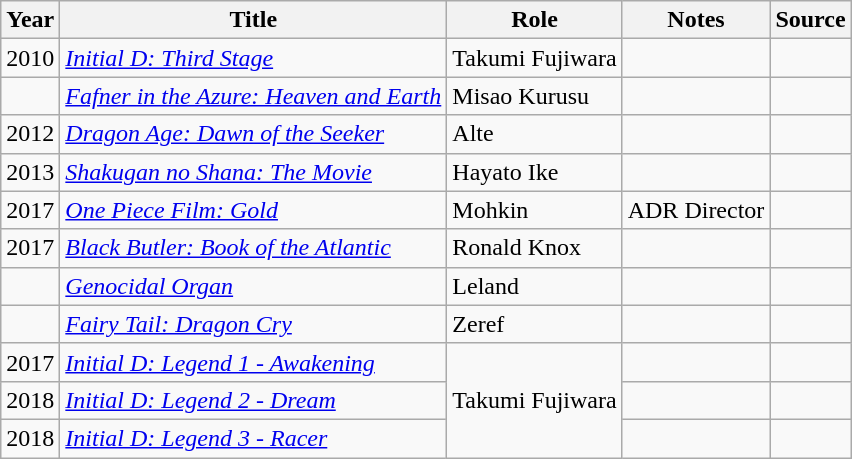<table class="wikitable sortable plainrowheaders">
<tr>
<th>Year</th>
<th>Title</th>
<th>Role</th>
<th class="unsortable">Notes</th>
<th class="unsortable">Source</th>
</tr>
<tr>
<td>2010</td>
<td><em><a href='#'>Initial D: Third Stage</a></em></td>
<td>Takumi Fujiwara</td>
<td></td>
<td></td>
</tr>
<tr>
<td></td>
<td><em><a href='#'>Fafner in the Azure: Heaven and Earth</a></em></td>
<td>Misao Kurusu</td>
<td></td>
<td></td>
</tr>
<tr>
<td>2012</td>
<td><em><a href='#'>Dragon Age: Dawn of the Seeker</a></em></td>
<td>Alte</td>
<td></td>
<td></td>
</tr>
<tr>
<td>2013</td>
<td><em><a href='#'>Shakugan no Shana: The Movie</a></em></td>
<td>Hayato Ike</td>
<td></td>
<td></td>
</tr>
<tr>
<td>2017</td>
<td><em><a href='#'>One Piece Film: Gold</a></em></td>
<td>Mohkin</td>
<td>ADR Director</td>
<td></td>
</tr>
<tr>
<td>2017</td>
<td><em><a href='#'>Black Butler: Book of the Atlantic</a></em></td>
<td>Ronald Knox</td>
<td></td>
<td></td>
</tr>
<tr>
<td></td>
<td><em><a href='#'>Genocidal Organ</a></em></td>
<td>Leland</td>
<td></td>
<td></td>
</tr>
<tr>
<td></td>
<td><em><a href='#'>Fairy Tail: Dragon Cry</a></em></td>
<td>Zeref</td>
<td></td>
<td></td>
</tr>
<tr>
<td>2017</td>
<td><em><a href='#'>Initial D: Legend 1 - Awakening</a></em></td>
<td rowspan="3">Takumi Fujiwara</td>
<td></td>
<td></td>
</tr>
<tr>
<td>2018</td>
<td><em><a href='#'>Initial D: Legend 2 - Dream</a></em></td>
<td></td>
<td></td>
</tr>
<tr>
<td>2018</td>
<td><em><a href='#'>Initial D: Legend 3 - Racer</a></em></td>
<td></td>
<td></td>
</tr>
</table>
